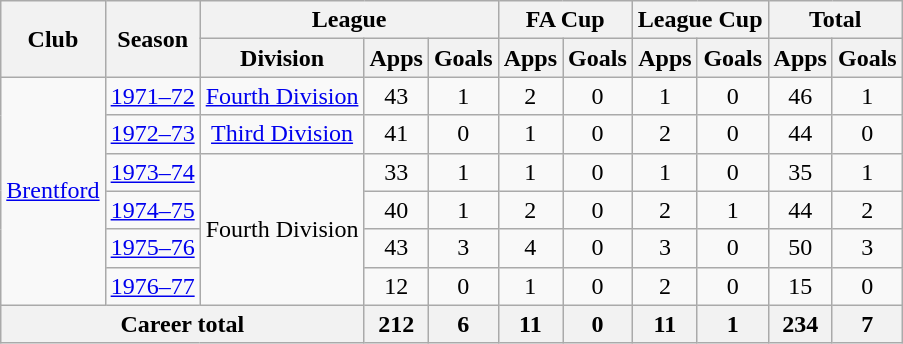<table class="wikitable" style="text-align: center;">
<tr>
<th rowspan="2">Club</th>
<th rowspan="2">Season</th>
<th colspan="3">League</th>
<th colspan="2">FA Cup</th>
<th colspan="2">League Cup</th>
<th colspan="2">Total</th>
</tr>
<tr>
<th>Division</th>
<th>Apps</th>
<th>Goals</th>
<th>Apps</th>
<th>Goals</th>
<th>Apps</th>
<th>Goals</th>
<th>Apps</th>
<th>Goals</th>
</tr>
<tr>
<td rowspan="6"><a href='#'>Brentford</a></td>
<td><a href='#'>1971–72</a></td>
<td><a href='#'>Fourth Division</a></td>
<td>43</td>
<td>1</td>
<td>2</td>
<td>0</td>
<td>1</td>
<td>0</td>
<td>46</td>
<td>1</td>
</tr>
<tr>
<td><a href='#'>1972–73</a></td>
<td><a href='#'>Third Division</a></td>
<td>41</td>
<td>0</td>
<td>1</td>
<td>0</td>
<td>2</td>
<td>0</td>
<td>44</td>
<td>0</td>
</tr>
<tr>
<td><a href='#'>1973–74</a></td>
<td rowspan="4">Fourth Division</td>
<td>33</td>
<td>1</td>
<td>1</td>
<td>0</td>
<td>1</td>
<td>0</td>
<td>35</td>
<td>1</td>
</tr>
<tr>
<td><a href='#'>1974–75</a></td>
<td>40</td>
<td>1</td>
<td>2</td>
<td>0</td>
<td>2</td>
<td>1</td>
<td>44</td>
<td>2</td>
</tr>
<tr>
<td><a href='#'>1975–76</a></td>
<td>43</td>
<td>3</td>
<td>4</td>
<td>0</td>
<td>3</td>
<td>0</td>
<td>50</td>
<td>3</td>
</tr>
<tr>
<td><a href='#'>1976–77</a></td>
<td>12</td>
<td>0</td>
<td>1</td>
<td>0</td>
<td>2</td>
<td>0</td>
<td>15</td>
<td>0</td>
</tr>
<tr>
<th colspan="3">Career total</th>
<th>212</th>
<th>6</th>
<th>11</th>
<th>0</th>
<th>11</th>
<th>1</th>
<th>234</th>
<th>7</th>
</tr>
</table>
